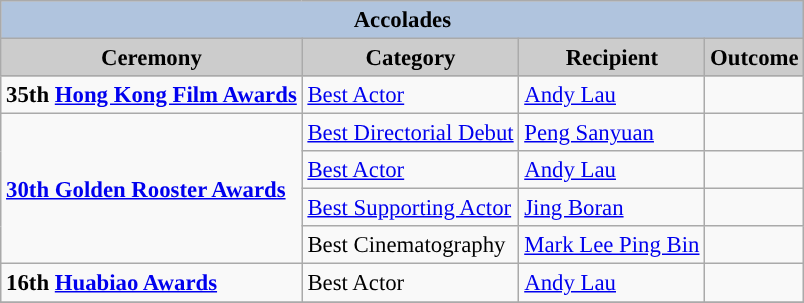<table class=wikitable style="font-size:95%">
<tr style="background:#ccc; text-align:center;">
<th colspan=4 style="background: LightSteelBlue;">Accolades</th>
</tr>
<tr style="background:#ccc; text-align:center;">
<th style="background:#ccc">Ceremony</th>
<th style="background:#ccc">Category</th>
<th style="background:#ccc">Recipient</th>
<th style="background:#ccc">Outcome</th>
</tr>
<tr>
<td><strong>35th <a href='#'>Hong Kong Film Awards</a></strong></td>
<td><a href='#'>Best Actor</a></td>
<td><a href='#'>Andy Lau</a></td>
<td></td>
</tr>
<tr>
<td rowspan=4><strong><a href='#'>30th Golden Rooster Awards</a></strong></td>
<td><a href='#'>Best Directorial Debut</a></td>
<td><a href='#'>Peng Sanyuan</a></td>
<td></td>
</tr>
<tr>
<td><a href='#'>Best Actor</a></td>
<td><a href='#'>Andy Lau</a></td>
<td></td>
</tr>
<tr>
<td><a href='#'>Best Supporting Actor</a></td>
<td><a href='#'>Jing Boran</a></td>
<td></td>
</tr>
<tr>
<td>Best Cinematography</td>
<td><a href='#'>Mark Lee Ping Bin</a></td>
<td></td>
</tr>
<tr>
<td><strong>16th <a href='#'>Huabiao Awards</a></strong></td>
<td>Best Actor</td>
<td><a href='#'>Andy Lau</a></td>
<td></td>
</tr>
<tr>
</tr>
</table>
